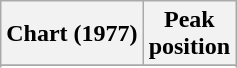<table class="wikitable sortable plainrowheaders" style="text-align:center;">
<tr>
<th scope="col">Chart (1977)</th>
<th scope="col">Peak<br>position</th>
</tr>
<tr>
</tr>
<tr>
</tr>
</table>
